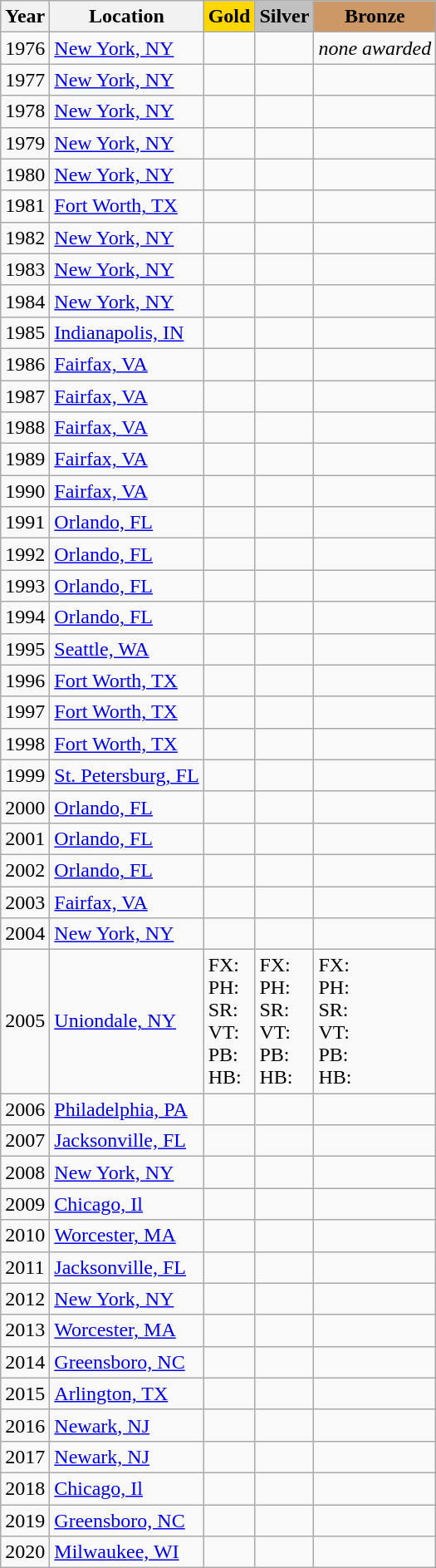<table class="wikitable">
<tr>
<th>Year</th>
<th>Location</th>
<td style="text-align:center;background-color:gold;"><strong>Gold</strong></td>
<td style="text-align:center;background-color:silver;"><strong>Silver</strong></td>
<td style="text-align:center;background-color:#cc9966;"><strong>Bronze</strong></td>
</tr>
<tr>
<td>1976</td>
<td><a href='#'>New York, NY</a></td>
<td></td>
<td><br></td>
<td><em>none awarded</em></td>
</tr>
<tr>
<td>1977</td>
<td><a href='#'>New York, NY</a></td>
<td></td>
<td></td>
<td></td>
</tr>
<tr>
<td>1978</td>
<td><a href='#'>New York, NY</a></td>
<td></td>
<td></td>
<td></td>
</tr>
<tr>
<td>1979</td>
<td><a href='#'>New York, NY</a></td>
<td></td>
<td></td>
<td></td>
</tr>
<tr>
<td>1980</td>
<td><a href='#'>New York, NY</a></td>
<td></td>
<td></td>
<td></td>
</tr>
<tr>
<td>1981</td>
<td><a href='#'>Fort Worth, TX</a></td>
<td></td>
<td></td>
<td></td>
</tr>
<tr>
<td>1982</td>
<td><a href='#'>New York, NY</a></td>
<td></td>
<td></td>
<td></td>
</tr>
<tr>
<td>1983</td>
<td><a href='#'>New York, NY</a></td>
<td></td>
<td></td>
<td></td>
</tr>
<tr>
<td>1984</td>
<td><a href='#'>New York, NY</a></td>
<td></td>
<td></td>
<td></td>
</tr>
<tr>
<td>1985</td>
<td><a href='#'>Indianapolis, IN</a></td>
<td></td>
<td></td>
<td></td>
</tr>
<tr>
<td>1986</td>
<td><a href='#'>Fairfax, VA</a></td>
<td></td>
<td></td>
<td></td>
</tr>
<tr>
<td>1987</td>
<td><a href='#'>Fairfax, VA</a></td>
<td></td>
<td></td>
<td></td>
</tr>
<tr>
<td>1988</td>
<td><a href='#'>Fairfax, VA</a></td>
<td></td>
<td></td>
<td></td>
</tr>
<tr>
<td>1989</td>
<td><a href='#'>Fairfax, VA</a></td>
<td></td>
<td></td>
<td></td>
</tr>
<tr>
<td>1990</td>
<td><a href='#'>Fairfax, VA</a></td>
<td></td>
<td></td>
<td></td>
</tr>
<tr>
<td>1991</td>
<td><a href='#'>Orlando, FL</a></td>
<td></td>
<td></td>
<td></td>
</tr>
<tr>
<td>1992</td>
<td><a href='#'>Orlando, FL</a></td>
<td></td>
<td></td>
<td></td>
</tr>
<tr>
<td>1993</td>
<td><a href='#'>Orlando, FL</a></td>
<td></td>
<td></td>
<td></td>
</tr>
<tr>
<td>1994</td>
<td><a href='#'>Orlando, FL</a></td>
<td></td>
<td></td>
<td></td>
</tr>
<tr>
<td>1995</td>
<td><a href='#'>Seattle, WA</a></td>
<td></td>
<td></td>
<td></td>
</tr>
<tr>
<td>1996</td>
<td><a href='#'>Fort Worth, TX</a></td>
<td></td>
<td></td>
<td></td>
</tr>
<tr>
<td>1997</td>
<td><a href='#'>Fort Worth, TX</a></td>
<td></td>
<td></td>
<td></td>
</tr>
<tr>
<td>1998</td>
<td><a href='#'>Fort Worth, TX</a></td>
<td></td>
<td></td>
<td></td>
</tr>
<tr>
<td>1999</td>
<td><a href='#'>St. Petersburg, FL</a></td>
<td></td>
<td></td>
<td></td>
</tr>
<tr>
<td>2000</td>
<td><a href='#'>Orlando, FL</a></td>
<td></td>
<td></td>
<td></td>
</tr>
<tr>
<td>2001</td>
<td><a href='#'>Orlando, FL</a></td>
<td></td>
<td></td>
<td></td>
</tr>
<tr>
<td>2002</td>
<td><a href='#'>Orlando, FL</a></td>
<td></td>
<td></td>
<td></td>
</tr>
<tr>
<td>2003</td>
<td><a href='#'>Fairfax, VA</a></td>
<td></td>
<td></td>
<td></td>
</tr>
<tr>
<td>2004</td>
<td><a href='#'>New York, NY</a></td>
<td></td>
<td></td>
<td></td>
</tr>
<tr>
<td>2005</td>
<td><a href='#'>Uniondale, NY</a></td>
<td>FX:<br>PH:<br>SR:<br>VT:<br>PB:<br>HB:</td>
<td>FX:<br>PH:<br>SR:<br>VT:<br>PB:<br>HB:</td>
<td>FX: <br>PH:<br>SR:<br>VT:<br>PB:<br>HB:</td>
</tr>
<tr>
<td>2006</td>
<td><a href='#'>Philadelphia, PA</a></td>
<td></td>
<td></td>
<td></td>
</tr>
<tr>
<td>2007</td>
<td><a href='#'>Jacksonville, FL</a></td>
<td></td>
<td></td>
<td></td>
</tr>
<tr>
<td>2008</td>
<td><a href='#'>New York, NY</a></td>
<td></td>
<td></td>
<td></td>
</tr>
<tr>
<td>2009</td>
<td><a href='#'>Chicago, Il</a></td>
<td></td>
<td></td>
<td></td>
</tr>
<tr>
<td>2010</td>
<td><a href='#'>Worcester, MA</a></td>
<td></td>
<td></td>
<td></td>
</tr>
<tr>
<td>2011</td>
<td><a href='#'>Jacksonville, FL</a></td>
<td></td>
<td></td>
<td></td>
</tr>
<tr>
<td>2012</td>
<td><a href='#'>New York, NY</a></td>
<td></td>
<td></td>
<td></td>
</tr>
<tr>
<td>2013</td>
<td><a href='#'>Worcester, MA</a></td>
<td></td>
<td></td>
<td></td>
</tr>
<tr>
<td>2014</td>
<td><a href='#'>Greensboro, NC</a></td>
<td></td>
<td></td>
<td></td>
</tr>
<tr>
<td>2015</td>
<td><a href='#'>Arlington, TX</a></td>
<td></td>
<td></td>
<td></td>
</tr>
<tr>
<td>2016</td>
<td><a href='#'>Newark, NJ</a></td>
<td></td>
<td></td>
<td></td>
</tr>
<tr>
<td>2017</td>
<td><a href='#'>Newark, NJ</a></td>
<td></td>
<td></td>
<td></td>
</tr>
<tr>
<td>2018</td>
<td><a href='#'>Chicago, Il</a></td>
<td></td>
<td></td>
<td></td>
</tr>
<tr>
<td>2019</td>
<td><a href='#'>Greensboro, NC</a></td>
<td></td>
<td></td>
<td></td>
</tr>
<tr>
<td>2020</td>
<td><a href='#'>Milwaukee, WI</a></td>
<td></td>
<td></td>
<td></td>
</tr>
</table>
